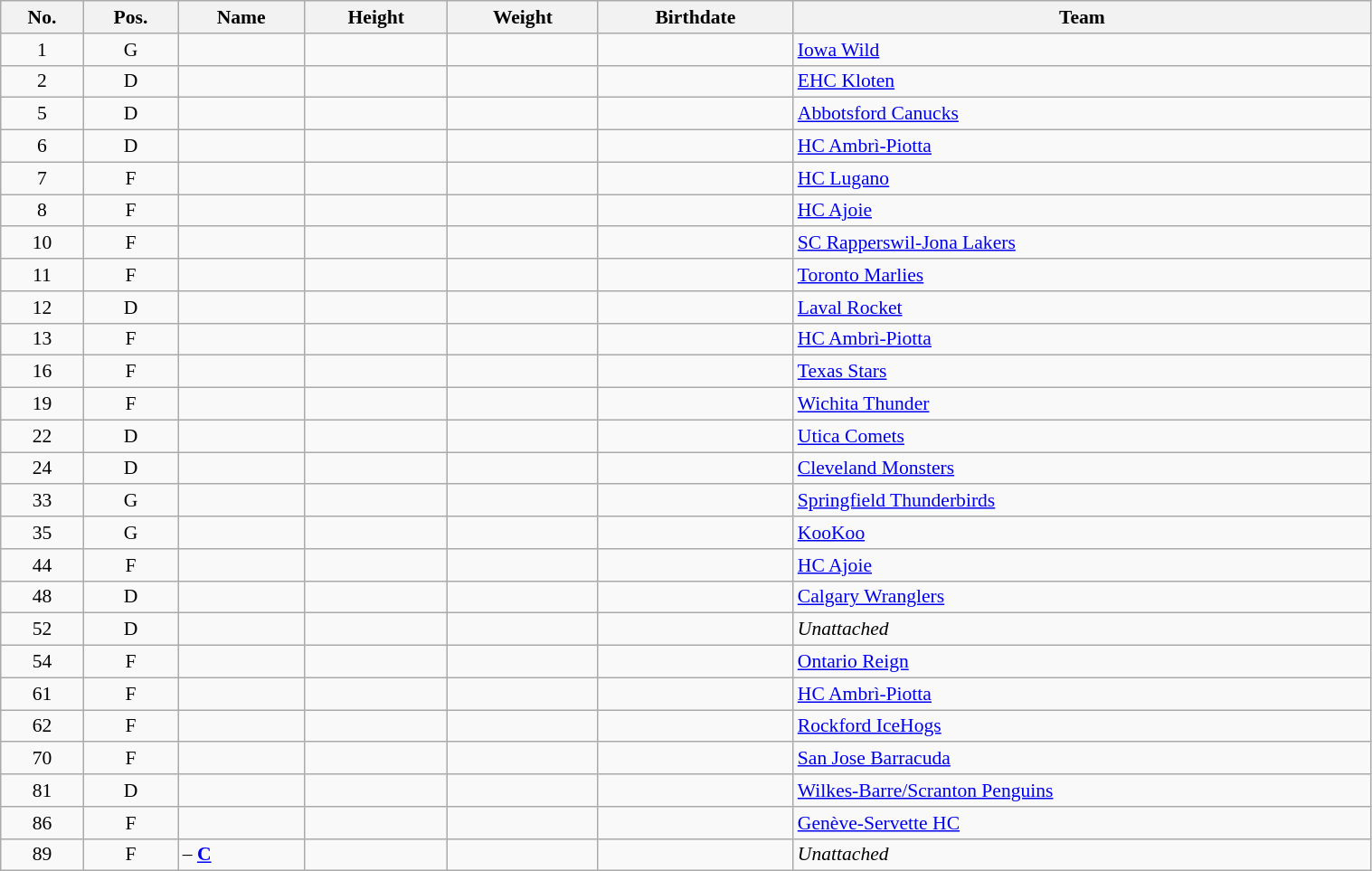<table width="80%" class="wikitable sortable" style="font-size: 90%; text-align: center;">
<tr>
<th>No.</th>
<th>Pos.</th>
<th>Name</th>
<th>Height</th>
<th>Weight</th>
<th>Birthdate</th>
<th>Team</th>
</tr>
<tr>
<td>1</td>
<td>G</td>
<td align=left></td>
<td></td>
<td></td>
<td></td>
<td style="text-align:left;"> <a href='#'>Iowa Wild</a></td>
</tr>
<tr>
<td>2</td>
<td>D</td>
<td align=left></td>
<td></td>
<td></td>
<td></td>
<td style="text-align:left;"> <a href='#'>EHC Kloten</a></td>
</tr>
<tr>
<td>5</td>
<td>D</td>
<td align=left></td>
<td></td>
<td></td>
<td></td>
<td style="text-align:left;"> <a href='#'>Abbotsford Canucks</a></td>
</tr>
<tr>
<td>6</td>
<td>D</td>
<td align=left></td>
<td></td>
<td></td>
<td></td>
<td style="text-align:left;"> <a href='#'>HC Ambrì-Piotta</a></td>
</tr>
<tr>
<td>7</td>
<td>F</td>
<td align=left></td>
<td></td>
<td></td>
<td></td>
<td style="text-align:left;"> <a href='#'>HC Lugano</a></td>
</tr>
<tr>
<td>8</td>
<td>F</td>
<td align=left></td>
<td></td>
<td></td>
<td></td>
<td style="text-align:left;"> <a href='#'>HC Ajoie</a></td>
</tr>
<tr>
<td>10</td>
<td>F</td>
<td align=left></td>
<td></td>
<td></td>
<td></td>
<td style="text-align:left;"> <a href='#'>SC Rapperswil-Jona Lakers</a></td>
</tr>
<tr>
<td>11</td>
<td>F</td>
<td align=left></td>
<td></td>
<td></td>
<td></td>
<td style="text-align:left;"> <a href='#'>Toronto Marlies</a></td>
</tr>
<tr>
<td>12</td>
<td>D</td>
<td align=left></td>
<td></td>
<td></td>
<td></td>
<td style="text-align:left;"> <a href='#'>Laval Rocket</a></td>
</tr>
<tr>
<td>13</td>
<td>F</td>
<td align=left></td>
<td></td>
<td></td>
<td></td>
<td style="text-align:left;"> <a href='#'>HC Ambrì-Piotta</a></td>
</tr>
<tr>
<td>16</td>
<td>F</td>
<td align=left></td>
<td></td>
<td></td>
<td></td>
<td style="text-align:left;"> <a href='#'>Texas Stars</a></td>
</tr>
<tr>
<td>19</td>
<td>F</td>
<td align=left></td>
<td></td>
<td></td>
<td></td>
<td style="text-align:left;"> <a href='#'>Wichita Thunder</a></td>
</tr>
<tr>
<td>22</td>
<td>D</td>
<td align=left></td>
<td></td>
<td></td>
<td></td>
<td style="text-align:left;"> <a href='#'>Utica Comets</a></td>
</tr>
<tr>
<td>24</td>
<td>D</td>
<td align=left></td>
<td></td>
<td></td>
<td></td>
<td style="text-align:left;"> <a href='#'>Cleveland Monsters</a></td>
</tr>
<tr>
<td>33</td>
<td>G</td>
<td align=left></td>
<td></td>
<td></td>
<td></td>
<td style="text-align:left;"> <a href='#'>Springfield Thunderbirds</a></td>
</tr>
<tr>
<td>35</td>
<td>G</td>
<td align=left></td>
<td></td>
<td></td>
<td></td>
<td style="text-align:left;"> <a href='#'>KooKoo</a></td>
</tr>
<tr>
<td>44</td>
<td>F</td>
<td align=left></td>
<td></td>
<td></td>
<td></td>
<td style="text-align:left;"> <a href='#'>HC Ajoie</a></td>
</tr>
<tr>
<td>48</td>
<td>D</td>
<td align=left></td>
<td></td>
<td></td>
<td></td>
<td style="text-align:left;"> <a href='#'>Calgary Wranglers</a></td>
</tr>
<tr>
<td>52</td>
<td>D</td>
<td align=left></td>
<td></td>
<td></td>
<td></td>
<td style="text-align:left;"><em>Unattached</em></td>
</tr>
<tr>
<td>54</td>
<td>F</td>
<td align=left></td>
<td></td>
<td></td>
<td></td>
<td style="text-align:left;"> <a href='#'>Ontario Reign</a></td>
</tr>
<tr>
<td>61</td>
<td>F</td>
<td align=left></td>
<td></td>
<td></td>
<td></td>
<td style="text-align:left;"> <a href='#'>HC Ambrì-Piotta</a></td>
</tr>
<tr>
<td>62</td>
<td>F</td>
<td align=left></td>
<td></td>
<td></td>
<td></td>
<td style="text-align:left;"> <a href='#'>Rockford IceHogs</a></td>
</tr>
<tr>
<td>70</td>
<td>F</td>
<td align=left></td>
<td></td>
<td></td>
<td></td>
<td style="text-align:left;"> <a href='#'>San Jose Barracuda</a></td>
</tr>
<tr>
<td>81</td>
<td>D</td>
<td align=left></td>
<td></td>
<td></td>
<td></td>
<td style="text-align:left;"> <a href='#'>Wilkes-Barre/Scranton Penguins</a></td>
</tr>
<tr>
<td>86</td>
<td>F</td>
<td align=left></td>
<td></td>
<td></td>
<td></td>
<td style="text-align:left;"> <a href='#'>Genève-Servette HC</a></td>
</tr>
<tr>
<td>89</td>
<td>F</td>
<td align=left> – <strong><a href='#'>C</a></strong></td>
<td></td>
<td></td>
<td></td>
<td style="text-align:left;"><em>Unattached</em></td>
</tr>
</table>
